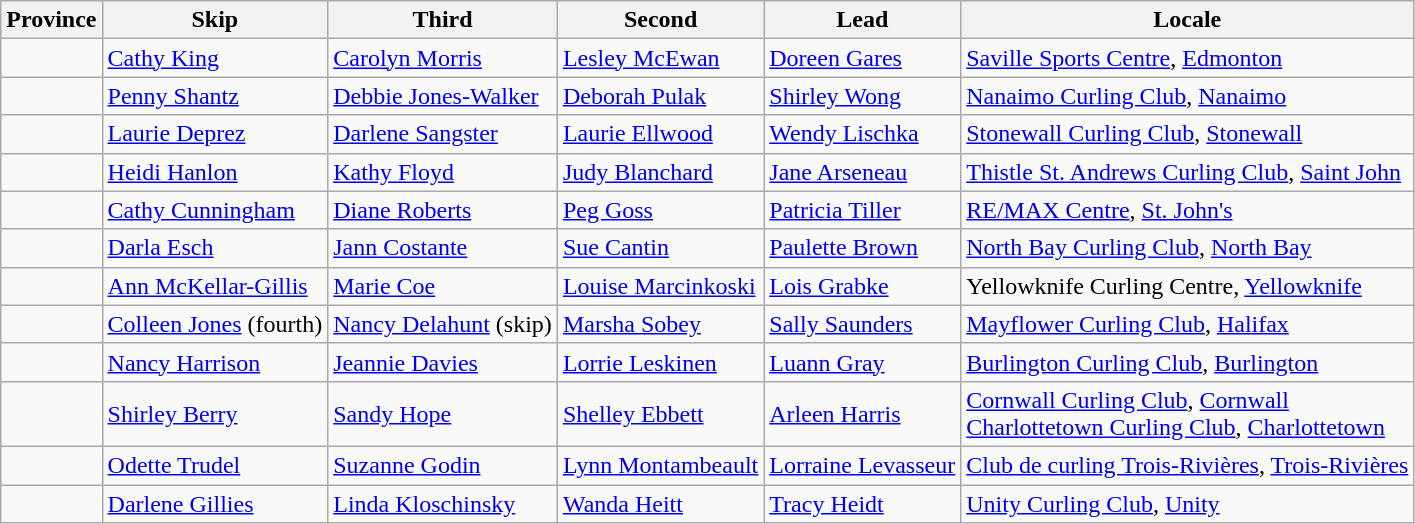<table class="wikitable">
<tr>
<th>Province</th>
<th>Skip</th>
<th>Third</th>
<th>Second</th>
<th>Lead</th>
<th>Locale</th>
</tr>
<tr>
<td></td>
<td><a href='#'>Cathy King</a></td>
<td><a href='#'>Carolyn Morris</a></td>
<td><a href='#'>Lesley McEwan</a></td>
<td><a href='#'>Doreen Gares</a></td>
<td><a href='#'>Saville Sports Centre</a>, <a href='#'>Edmonton</a></td>
</tr>
<tr>
<td></td>
<td><a href='#'>Penny Shantz</a></td>
<td><a href='#'>Debbie Jones-Walker</a></td>
<td><a href='#'>Deborah Pulak</a></td>
<td><a href='#'>Shirley Wong</a></td>
<td><a href='#'>Nanaimo Curling Club</a>, <a href='#'>Nanaimo</a></td>
</tr>
<tr>
<td></td>
<td><a href='#'>Laurie Deprez</a></td>
<td><a href='#'>Darlene Sangster</a></td>
<td><a href='#'>Laurie Ellwood</a></td>
<td><a href='#'>Wendy Lischka</a></td>
<td><a href='#'>Stonewall Curling Club</a>, <a href='#'>Stonewall</a></td>
</tr>
<tr>
<td></td>
<td><a href='#'>Heidi Hanlon</a></td>
<td><a href='#'>Kathy Floyd</a></td>
<td><a href='#'>Judy Blanchard</a></td>
<td><a href='#'>Jane Arseneau</a></td>
<td><a href='#'>Thistle St. Andrews Curling Club</a>, <a href='#'>Saint John</a></td>
</tr>
<tr>
<td></td>
<td><a href='#'>Cathy Cunningham</a></td>
<td><a href='#'>Diane Roberts</a></td>
<td><a href='#'>Peg Goss</a></td>
<td><a href='#'>Patricia Tiller</a></td>
<td><a href='#'>RE/MAX Centre</a>, <a href='#'>St. John's</a></td>
</tr>
<tr>
<td></td>
<td><a href='#'>Darla Esch</a></td>
<td><a href='#'>Jann Costante</a></td>
<td><a href='#'>Sue Cantin</a></td>
<td><a href='#'>Paulette Brown</a></td>
<td><a href='#'>North Bay Curling Club</a>, <a href='#'>North Bay</a></td>
</tr>
<tr>
<td></td>
<td><a href='#'>Ann McKellar-Gillis</a></td>
<td><a href='#'>Marie Coe</a></td>
<td><a href='#'>Louise Marcinkoski</a></td>
<td><a href='#'>Lois Grabke</a></td>
<td>Yellowknife Curling Centre, <a href='#'>Yellowknife</a></td>
</tr>
<tr>
<td></td>
<td><a href='#'>Colleen Jones</a> (fourth)</td>
<td><a href='#'>Nancy Delahunt</a> (skip)</td>
<td><a href='#'>Marsha Sobey</a></td>
<td><a href='#'>Sally Saunders</a></td>
<td><a href='#'>Mayflower Curling Club</a>, <a href='#'>Halifax</a></td>
</tr>
<tr>
<td></td>
<td><a href='#'>Nancy Harrison</a></td>
<td><a href='#'>Jeannie Davies</a></td>
<td><a href='#'>Lorrie Leskinen</a></td>
<td><a href='#'>Luann Gray</a></td>
<td><a href='#'>Burlington Curling Club</a>, <a href='#'>Burlington</a></td>
</tr>
<tr>
<td></td>
<td><a href='#'>Shirley Berry</a></td>
<td><a href='#'>Sandy Hope</a></td>
<td><a href='#'>Shelley Ebbett</a></td>
<td><a href='#'>Arleen Harris</a></td>
<td><a href='#'>Cornwall Curling Club</a>, <a href='#'>Cornwall</a> <br> <a href='#'>Charlottetown Curling Club</a>, <a href='#'>Charlottetown</a></td>
</tr>
<tr>
<td></td>
<td><a href='#'>Odette Trudel</a></td>
<td><a href='#'>Suzanne Godin</a></td>
<td><a href='#'>Lynn Montambeault</a></td>
<td><a href='#'>Lorraine Levasseur</a></td>
<td><a href='#'>Club de curling Trois-Rivières</a>, <a href='#'>Trois-Rivières</a></td>
</tr>
<tr>
<td></td>
<td><a href='#'>Darlene Gillies</a></td>
<td><a href='#'>Linda Kloschinsky</a></td>
<td><a href='#'>Wanda Heitt</a></td>
<td><a href='#'>Tracy Heidt</a></td>
<td><a href='#'>Unity Curling Club</a>, <a href='#'>Unity</a></td>
</tr>
</table>
